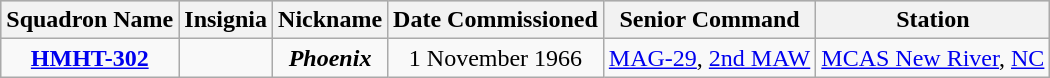<table class="wikitable" style="text-align:center;">
<tr style="background:#CCCCCC;">
<th><strong>Squadron Name</strong></th>
<th><strong>Insignia</strong></th>
<th><strong>Nickname</strong></th>
<th><strong>Date Commissioned</strong></th>
<th><strong>Senior Command</strong></th>
<th><strong>Station</strong></th>
</tr>
<tr>
<td><strong><a href='#'>HMHT-302</a></strong></td>
<td></td>
<td><strong><em>Phoenix</em></strong></td>
<td>1 November 1966</td>
<td><a href='#'>MAG-29</a>, <a href='#'>2nd MAW</a></td>
<td><a href='#'>MCAS New River</a>, <a href='#'>NC</a></td>
</tr>
</table>
